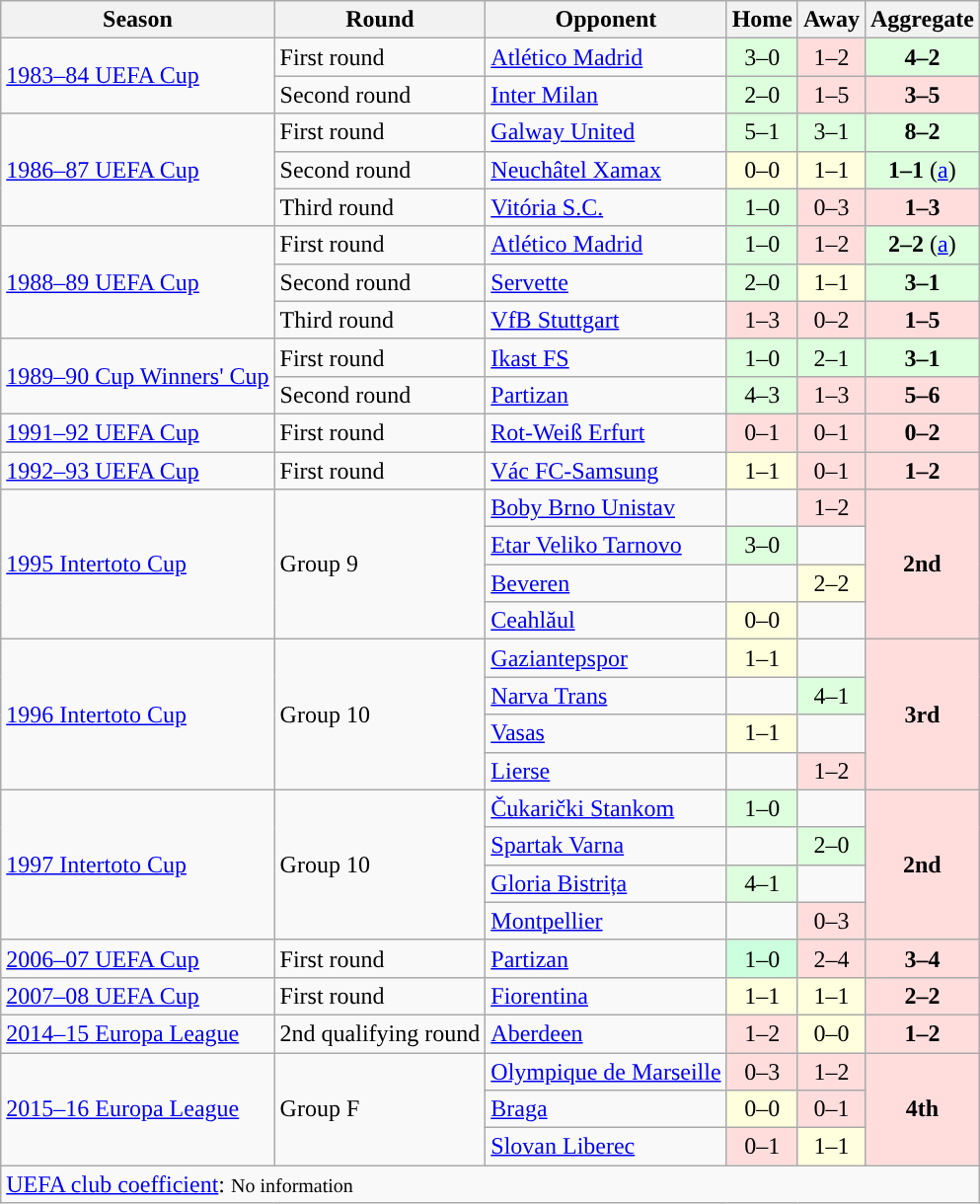<table class="wikitable">
<tr>
<th>Season</th>
<th>Round</th>
<th>Opponent</th>
<th>Home</th>
<th>Away</th>
<th>Aggregate</th>
</tr>
<tr>
<td rowspan=2><a href='#'>1983–84 UEFA Cup</a></td>
<td>First round</td>
<td> <a href='#'>Atlético Madrid</a></td>
<td bgcolor="#ddffdd" style="text-align:center;">3–0</td>
<td bgcolor="#ffdddd" style="text-align:center;">1–2</td>
<td bgcolor="#ddffdd" style="text-align:center;"><strong>4–2</strong></td>
</tr>
<tr>
<td>Second round</td>
<td> <a href='#'>Inter Milan</a></td>
<td bgcolor="#ddffdd" style="text-align:center;">2–0</td>
<td bgcolor="#ffdddd" style="text-align:center;">1–5</td>
<td bgcolor="#ffdddd" style="text-align:center;"><strong>3–5</strong></td>
</tr>
<tr>
<td rowspan=3><a href='#'>1986–87 UEFA Cup</a></td>
<td>First round</td>
<td> <a href='#'>Galway United</a></td>
<td bgcolor="#ddffdd" style="text-align:center;">5–1</td>
<td bgcolor="#ddffdd" style="text-align:center;">3–1</td>
<td bgcolor="#ddffdd" style="text-align:center;"><strong>8–2</strong></td>
</tr>
<tr>
<td>Second round</td>
<td> <a href='#'>Neuchâtel Xamax</a></td>
<td bgcolor="#ffffdd" style="text-align:center;">0–0</td>
<td bgcolor="#ffffdd" style="text-align:center;">1–1</td>
<td bgcolor="#ddffdd" style="text-align:center;"><strong>1–1</strong> (<a href='#'>a</a>)</td>
</tr>
<tr>
<td>Third round</td>
<td> <a href='#'>Vitória S.C.</a></td>
<td bgcolor="#ddffdd" style="text-align:center;">1–0</td>
<td bgcolor="#ffdddd" style="text-align:center;">0–3</td>
<td bgcolor="#ffdddd" style="text-align:center;"><strong>1–3</strong></td>
</tr>
<tr>
<td rowspan=3><a href='#'>1988–89 UEFA Cup</a></td>
<td>First round</td>
<td> <a href='#'>Atlético Madrid</a></td>
<td bgcolor="#ddffdd" style="text-align:center;">1–0</td>
<td bgcolor="#ffdddd" style="text-align:center;">1–2</td>
<td bgcolor="#ddffdd" style="text-align:center;"><strong>2–2</strong> (<a href='#'>a</a>)</td>
</tr>
<tr>
<td>Second round</td>
<td> <a href='#'>Servette</a></td>
<td bgcolor="#ddffdd" style="text-align:center;">2–0</td>
<td bgcolor="#ffffdd" style="text-align:center;">1–1</td>
<td bgcolor="#ddffdd" style="text-align:center;"><strong>3–1</strong></td>
</tr>
<tr>
<td>Third round</td>
<td> <a href='#'>VfB Stuttgart</a></td>
<td bgcolor="#ffdddd" style="text-align:center;">1–3</td>
<td bgcolor="#ffdddd" style="text-align:center;">0–2</td>
<td bgcolor="#ffdddd" style="text-align:center;"><strong>1–5</strong></td>
</tr>
<tr>
<td rowspan=2><a href='#'>1989–90 Cup Winners' Cup</a></td>
<td>First round</td>
<td> <a href='#'>Ikast FS</a></td>
<td bgcolor="#ddffdd" style="text-align:center;">1–0</td>
<td bgcolor="#ddffdd" style="text-align:center;">2–1</td>
<td bgcolor="#ddffdd" style="text-align:center;"><strong>3–1</strong></td>
</tr>
<tr>
<td>Second round</td>
<td> <a href='#'>Partizan</a></td>
<td bgcolor="#ddffdd" style="text-align:center;">4–3</td>
<td bgcolor="#ffdddd" style="text-align:center;">1–3</td>
<td bgcolor="#ffdddd" style="text-align:center;"><strong>5–6</strong></td>
</tr>
<tr>
<td><a href='#'>1991–92 UEFA Cup</a></td>
<td>First round</td>
<td> <a href='#'>Rot-Weiß Erfurt</a></td>
<td bgcolor="#ffdddd" style="text-align:center;">0–1</td>
<td bgcolor="#ffdddd" style="text-align:center;">0–1</td>
<td bgcolor="#ffdddd" style="text-align:center;"><strong>0–2</strong></td>
</tr>
<tr>
<td><a href='#'>1992–93 UEFA Cup</a></td>
<td>First round</td>
<td> <a href='#'>Vác FC-Samsung</a></td>
<td bgcolor="#ffffdd" style="text-align:center;">1–1</td>
<td bgcolor="#ffdddd" style="text-align:center;">0–1</td>
<td bgcolor="#ffdddd" style="text-align:center;"><strong>1–2</strong></td>
</tr>
<tr>
<td rowspan=4><a href='#'>1995 Intertoto Cup</a></td>
<td rowspan=4>Group 9</td>
<td> <a href='#'>Boby Brno Unistav</a></td>
<td></td>
<td bgcolor="#ffdddd" style="text-align:center;">1–2</td>
<td bgcolor="#ffdddd" style="text-align:center;" rowspan=4><strong>2nd</strong></td>
</tr>
<tr>
<td> <a href='#'>Etar Veliko Tarnovo</a></td>
<td bgcolor="#ddffdd" style="text-align:center;">3–0</td>
<td></td>
</tr>
<tr>
<td> <a href='#'>Beveren</a></td>
<td></td>
<td bgcolor="#ffffdd" style="text-align:center;">2–2</td>
</tr>
<tr>
<td> <a href='#'>Ceahlăul</a></td>
<td bgcolor="#ffffdd" style="text-align:center;">0–0</td>
<td></td>
</tr>
<tr>
<td rowspan=4><a href='#'>1996 Intertoto Cup</a></td>
<td rowspan=4>Group 10</td>
<td> <a href='#'>Gaziantepspor</a></td>
<td bgcolor="#ffffdd" style="text-align:center;">1–1</td>
<td></td>
<td bgcolor="#ffdddd" style="text-align:center;" rowspan=4><strong>3rd</strong></td>
</tr>
<tr>
<td> <a href='#'>Narva Trans</a></td>
<td></td>
<td bgcolor="#ddffdd" style="text-align:center;">4–1</td>
</tr>
<tr>
<td> <a href='#'>Vasas</a></td>
<td bgcolor="#ffffdd" style="text-align:center;">1–1</td>
<td></td>
</tr>
<tr>
<td> <a href='#'>Lierse</a></td>
<td></td>
<td bgcolor="#ffdddd" style="text-align:center;">1–2</td>
</tr>
<tr>
<td rowspan=4><a href='#'>1997 Intertoto Cup</a></td>
<td rowspan=4>Group 10</td>
<td> <a href='#'>Čukarički Stankom</a></td>
<td bgcolor="#ddffdd" style="text-align:center;">1–0</td>
<td></td>
<td bgcolor="#ffdddd" style="text-align:center;" rowspan=4><strong>2nd</strong></td>
</tr>
<tr>
<td> <a href='#'>Spartak Varna</a></td>
<td></td>
<td bgcolor="#ddffdd" style="text-align:center;">2–0</td>
</tr>
<tr>
<td> <a href='#'>Gloria Bistrița</a></td>
<td bgcolor="#ddffdd" style="text-align:center;">4–1</td>
<td></td>
</tr>
<tr>
<td> <a href='#'>Montpellier</a></td>
<td></td>
<td bgcolor="#ffdddd" style="text-align:center;">0–3</td>
</tr>
<tr>
<td><a href='#'>2006–07 UEFA Cup</a></td>
<td>First round</td>
<td> <a href='#'>Partizan</a></td>
<td bgcolor="#ccffdd" style="text-align:center;">1–0</td>
<td bgcolor="#ffdddd" style="text-align:center;">2–4</td>
<td bgcolor="#ffdddd" style="text-align:center;"><strong>3–4</strong></td>
</tr>
<tr>
<td><a href='#'>2007–08 UEFA Cup</a></td>
<td>First round</td>
<td> <a href='#'>Fiorentina</a></td>
<td bgcolor="#ffffdd" style="text-align:center;">1–1</td>
<td bgcolor="#ffffdd" style="text-align:center;">1–1</td>
<td bgcolor="#ffdddd" style="text-align:center;"><strong>2–2</strong><br></td>
</tr>
<tr>
<td><a href='#'>2014–15 Europa League</a></td>
<td>2nd qualifying round</td>
<td> <a href='#'>Aberdeen</a></td>
<td bgcolor="#ffdddd" style="text-align:center;">1–2</td>
<td bgcolor="#ffffdd" style="text-align:center;">0–0</td>
<td bgcolor="#ffdddd" style="text-align:center;"><strong>1–2</strong></td>
</tr>
<tr>
<td rowspan=3><a href='#'>2015–16 Europa League</a></td>
<td rowspan=3>Group F</td>
<td> <a href='#'>Olympique de Marseille</a></td>
<td bgcolor="#ffdddd" style="text-align:center;">0–3</td>
<td bgcolor="#ffdddd" style="text-align:center;">1–2</td>
<td bgcolor="#ffdddd" style="text-align:center;" rowspan=3><strong>4th</strong></td>
</tr>
<tr>
<td> <a href='#'>Braga</a></td>
<td bgcolor="#ffffdd" style="text-align:center;">0–0</td>
<td bgcolor="#ffdddd" style="text-align:center;">0–1</td>
</tr>
<tr>
<td> <a href='#'>Slovan Liberec</a></td>
<td bgcolor="#ffdddd" style="text-align:center;">0–1</td>
<td bgcolor="#ffffdd" style="text-align:center;">1–1</td>
</tr>
<tr>
<td colspan="6"><a href='#'>UEFA club coefficient</a>: <small>No information</small></td>
</tr>
</table>
